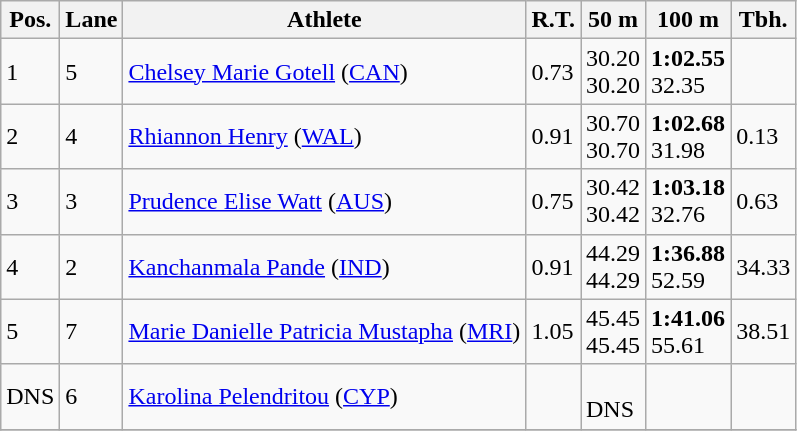<table class="wikitable">
<tr>
<th>Pos.</th>
<th>Lane</th>
<th>Athlete</th>
<th>R.T.</th>
<th>50 m</th>
<th>100 m</th>
<th>Tbh.</th>
</tr>
<tr>
<td>1</td>
<td>5</td>
<td> <a href='#'>Chelsey Marie Gotell</a> (<a href='#'>CAN</a>)</td>
<td>0.73</td>
<td>30.20<br>30.20</td>
<td><strong>1:02.55</strong><br>32.35</td>
<td> </td>
</tr>
<tr>
<td>2</td>
<td>4</td>
<td> <a href='#'>Rhiannon Henry</a> (<a href='#'>WAL</a>)</td>
<td>0.91</td>
<td>30.70<br>30.70</td>
<td><strong>1:02.68</strong><br>31.98</td>
<td>0.13</td>
</tr>
<tr>
<td>3</td>
<td>3</td>
<td> <a href='#'>Prudence Elise Watt</a> (<a href='#'>AUS</a>)</td>
<td>0.75</td>
<td>30.42<br>30.42</td>
<td><strong>1:03.18</strong><br>32.76</td>
<td>0.63</td>
</tr>
<tr>
<td>4</td>
<td>2</td>
<td> <a href='#'>Kanchanmala Pande</a> (<a href='#'>IND</a>)</td>
<td>0.91</td>
<td>44.29<br>44.29</td>
<td><strong>1:36.88</strong><br>52.59</td>
<td>34.33</td>
</tr>
<tr>
<td>5</td>
<td>7</td>
<td> <a href='#'>Marie Danielle Patricia Mustapha</a> (<a href='#'>MRI</a>)</td>
<td>1.05</td>
<td>45.45<br>45.45</td>
<td><strong>1:41.06</strong><br>55.61</td>
<td>38.51</td>
</tr>
<tr>
<td>DNS</td>
<td>6</td>
<td> <a href='#'>Karolina Pelendritou</a> (<a href='#'>CYP</a>)</td>
<td> </td>
<td><br>DNS</td>
<td><br> </td>
<td> </td>
</tr>
<tr>
</tr>
</table>
